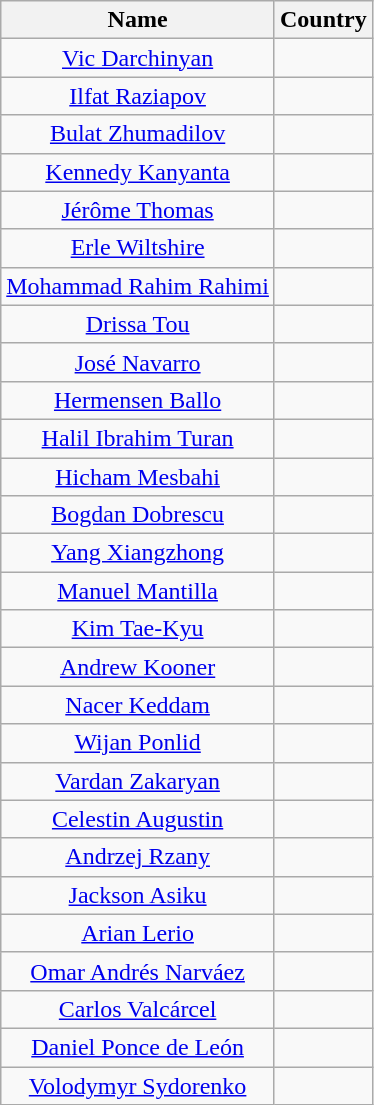<table class="wikitable sortable  mw-collapsible mw-collapsed" style="text-align:center">
<tr>
<th>Name</th>
<th>Country</th>
</tr>
<tr>
<td><a href='#'>Vic Darchinyan</a></td>
<td></td>
</tr>
<tr>
<td><a href='#'>Ilfat Raziapov</a></td>
<td></td>
</tr>
<tr>
<td><a href='#'>Bulat Zhumadilov</a></td>
<td></td>
</tr>
<tr>
<td><a href='#'>Kennedy Kanyanta</a></td>
<td></td>
</tr>
<tr>
<td><a href='#'>Jérôme Thomas</a></td>
<td></td>
</tr>
<tr>
<td><a href='#'>Erle Wiltshire</a></td>
<td></td>
</tr>
<tr>
<td><a href='#'>Mohammad Rahim Rahimi</a></td>
<td></td>
</tr>
<tr>
<td><a href='#'>Drissa Tou</a></td>
<td></td>
</tr>
<tr>
<td><a href='#'>José Navarro</a></td>
<td></td>
</tr>
<tr>
<td><a href='#'>Hermensen Ballo</a></td>
<td></td>
</tr>
<tr>
<td><a href='#'>Halil Ibrahim Turan</a></td>
<td></td>
</tr>
<tr>
<td><a href='#'>Hicham Mesbahi</a></td>
<td></td>
</tr>
<tr>
<td><a href='#'>Bogdan Dobrescu</a></td>
<td></td>
</tr>
<tr>
<td><a href='#'>Yang Xiangzhong</a></td>
<td></td>
</tr>
<tr>
<td><a href='#'>Manuel Mantilla</a></td>
<td></td>
</tr>
<tr>
<td><a href='#'>Kim Tae-Kyu</a></td>
<td></td>
</tr>
<tr>
<td><a href='#'>Andrew Kooner</a></td>
<td></td>
</tr>
<tr>
<td><a href='#'>Nacer Keddam</a></td>
<td></td>
</tr>
<tr>
<td><a href='#'>Wijan Ponlid</a></td>
<td></td>
</tr>
<tr>
<td><a href='#'>Vardan Zakaryan</a></td>
<td></td>
</tr>
<tr>
<td><a href='#'>Celestin Augustin</a></td>
<td></td>
</tr>
<tr>
<td><a href='#'>Andrzej Rzany</a></td>
<td></td>
</tr>
<tr>
<td><a href='#'>Jackson Asiku</a></td>
<td></td>
</tr>
<tr>
<td><a href='#'>Arian Lerio</a></td>
<td></td>
</tr>
<tr>
<td><a href='#'>Omar Andrés Narváez</a></td>
<td></td>
</tr>
<tr>
<td><a href='#'>Carlos Valcárcel</a></td>
<td></td>
</tr>
<tr>
<td><a href='#'>Daniel Ponce de León</a></td>
<td></td>
</tr>
<tr>
<td><a href='#'>Volodymyr Sydorenko</a></td>
<td></td>
</tr>
</table>
